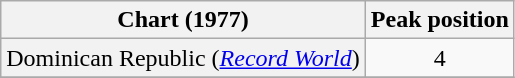<table class="wikitable sortable">
<tr>
<th>Chart (1977)</th>
<th>Peak position</th>
</tr>
<tr>
<td scope="row" style="background-color: #f2f2f2;">Dominican Republic (<em><a href='#'>Record World</a></em>)</td>
<td align="center">4</td>
</tr>
<tr>
</tr>
</table>
